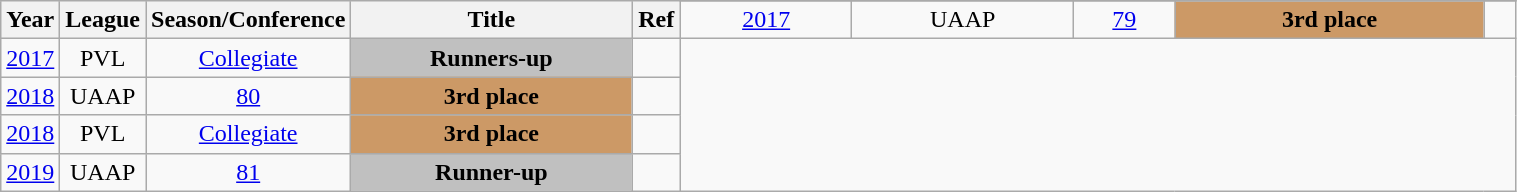<table class="wikitable sortable" style="text-align:center" width="80%">
<tr>
<th style="width:5px;" rowspan="2">Year</th>
<th style="width:25px;" rowspan="2">League</th>
<th style="width:100px;" rowspan="2">Season/Conference</th>
<th style="width:180px;" rowspan="2">Title</th>
<th style="width:25px;" rowspan="2">Ref</th>
</tr>
<tr>
<td><a href='#'>2017</a></td>
<td rowspan=1>UAAP</td>
<td><a href='#'>79</a></td>
<td style="background:#CC9966;"><strong>3rd place</strong></td>
<td></td>
</tr>
<tr align=center>
<td><a href='#'>2017</a></td>
<td>PVL</td>
<td><a href='#'>Collegiate</a></td>
<td style="background:silver;"><strong>Runners-up</strong></td>
<td></td>
</tr>
<tr align=center>
<td><a href='#'>2018</a></td>
<td>UAAP</td>
<td><a href='#'>80</a></td>
<td style="background:#CC9966;"><strong>3rd place</strong></td>
<td></td>
</tr>
<tr align=center>
<td><a href='#'>2018</a></td>
<td>PVL</td>
<td><a href='#'>Collegiate</a></td>
<td style="background:#CC9966;"><strong>3rd place</strong></td>
<td></td>
</tr>
<tr>
<td><a href='#'>2019</a></td>
<td>UAAP</td>
<td><a href='#'>81</a></td>
<td style="background:silver;"><strong>Runner-up</strong></td>
<td></td>
</tr>
</table>
